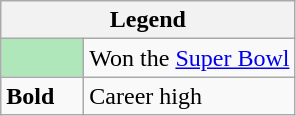<table class="wikitable mw-collapsible mw-collapsed">
<tr>
<th colspan="2">Legend</th>
</tr>
<tr>
<td style="background:#afe6ba; width:3em;"></td>
<td>Won the <a href='#'>Super Bowl</a></td>
</tr>
<tr>
<td><strong>Bold</strong></td>
<td>Career high</td>
</tr>
</table>
